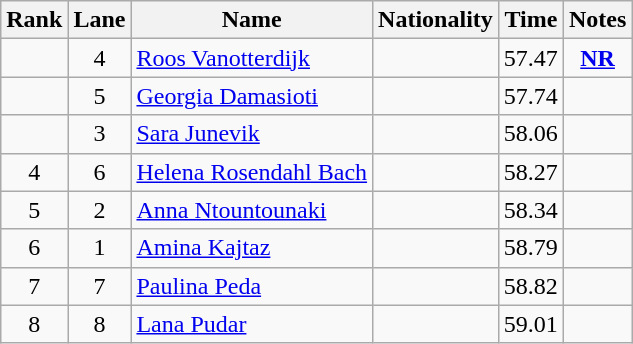<table class="wikitable sortable" style="text-align:center">
<tr>
<th>Rank</th>
<th>Lane</th>
<th>Name</th>
<th>Nationality</th>
<th>Time</th>
<th>Notes</th>
</tr>
<tr>
<td></td>
<td>4</td>
<td align=left><a href='#'>Roos Vanotterdijk</a></td>
<td align=left></td>
<td>57.47</td>
<td><strong><a href='#'>NR</a></strong></td>
</tr>
<tr>
<td></td>
<td>5</td>
<td align=left><a href='#'>Georgia Damasioti</a></td>
<td align=left></td>
<td>57.74</td>
<td></td>
</tr>
<tr>
<td></td>
<td>3</td>
<td align=left><a href='#'>Sara Junevik</a></td>
<td align=left></td>
<td>58.06</td>
<td></td>
</tr>
<tr>
<td>4</td>
<td>6</td>
<td align=left><a href='#'>Helena Rosendahl Bach</a></td>
<td align=left></td>
<td>58.27</td>
<td></td>
</tr>
<tr>
<td>5</td>
<td>2</td>
<td align=left><a href='#'>Anna Ntountounaki</a></td>
<td align=left></td>
<td>58.34</td>
<td></td>
</tr>
<tr>
<td>6</td>
<td>1</td>
<td align=left><a href='#'>Amina Kajtaz</a></td>
<td align=left></td>
<td>58.79</td>
<td></td>
</tr>
<tr>
<td>7</td>
<td>7</td>
<td align=left><a href='#'>Paulina Peda</a></td>
<td align=left></td>
<td>58.82</td>
<td></td>
</tr>
<tr>
<td>8</td>
<td>8</td>
<td align=left><a href='#'>Lana Pudar</a></td>
<td align=left></td>
<td>59.01</td>
<td></td>
</tr>
</table>
